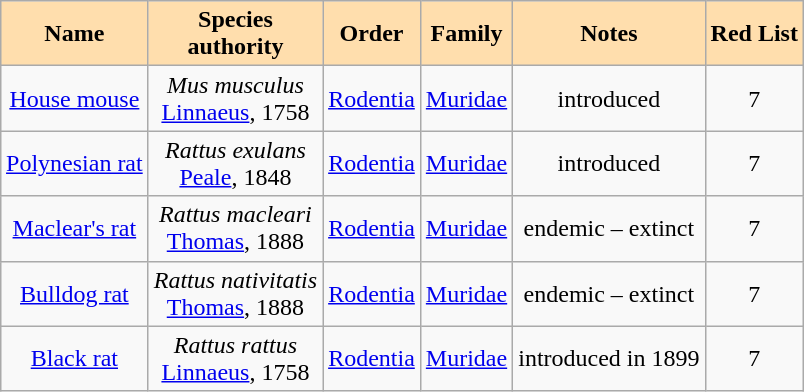<table class="sortable wikitable" style="margin:1em auto; text-align:center;">
<tr>
<th style=background:navajowhite>Name</th>
<th style=background:navajowhite>Species<br>authority</th>
<th style=background:navajowhite>Order</th>
<th style=background:navajowhite>Family</th>
<th style=background:navajowhite>Notes</th>
<th style=background:navajowhite>Red List</th>
</tr>
<tr>
<td><a href='#'>House mouse</a><br></td>
<td><em>Mus musculus</em><br><a href='#'>Linnaeus</a>, 1758</td>
<td><a href='#'>Rodentia</a></td>
<td><a href='#'>Muridae</a></td>
<td>introduced</td>
<td><div>7</div></td>
</tr>
<tr>
<td><a href='#'>Polynesian rat</a><br></td>
<td><em>Rattus exulans</em><br><a href='#'>Peale</a>, 1848</td>
<td><a href='#'>Rodentia</a></td>
<td><a href='#'>Muridae</a></td>
<td>introduced</td>
<td><div>7</div></td>
</tr>
<tr>
<td><a href='#'>Maclear's rat</a><br></td>
<td><em>Rattus macleari</em><br><a href='#'>Thomas</a>, 1888</td>
<td><a href='#'>Rodentia</a></td>
<td><a href='#'>Muridae</a></td>
<td>endemic – extinct</td>
<td><div>7</div></td>
</tr>
<tr>
<td><a href='#'>Bulldog rat</a><br></td>
<td><em>Rattus nativitatis</em><br><a href='#'>Thomas</a>, 1888</td>
<td><a href='#'>Rodentia</a></td>
<td><a href='#'>Muridae</a></td>
<td>endemic – extinct</td>
<td><div>7</div></td>
</tr>
<tr>
<td><a href='#'>Black rat</a> <br></td>
<td><em>Rattus rattus</em><br><a href='#'>Linnaeus</a>, 1758</td>
<td><a href='#'>Rodentia</a></td>
<td><a href='#'>Muridae</a></td>
<td>introduced in 1899</td>
<td><div>7</div></td>
</tr>
</table>
